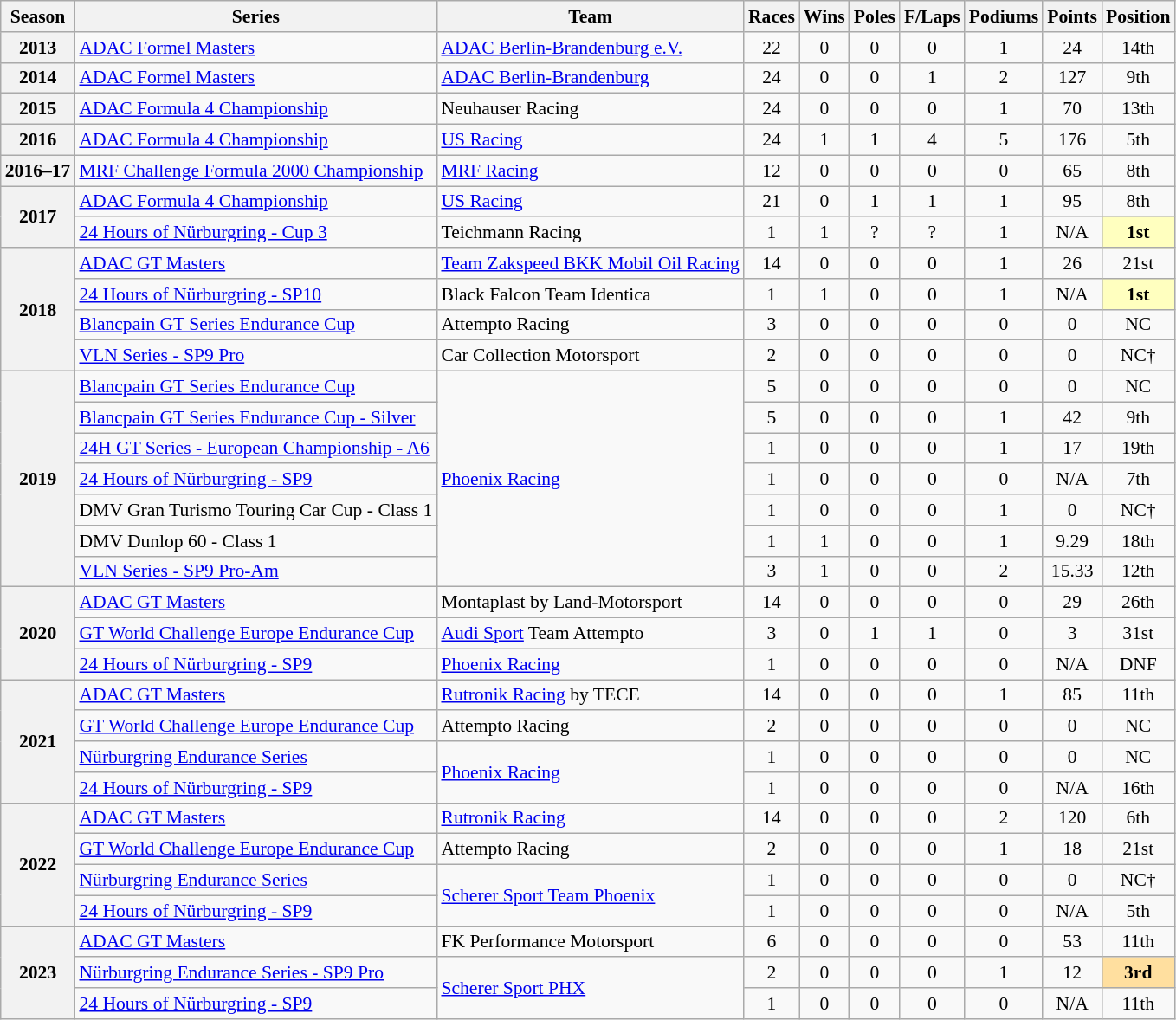<table class="wikitable" style="font-size: 90%; text-align:center">
<tr>
<th>Season</th>
<th>Series</th>
<th>Team</th>
<th>Races</th>
<th>Wins</th>
<th>Poles</th>
<th>F/Laps</th>
<th>Podiums</th>
<th>Points</th>
<th>Position</th>
</tr>
<tr>
<th>2013</th>
<td align="left"><a href='#'>ADAC Formel Masters</a></td>
<td align="left"><a href='#'>ADAC Berlin-Brandenburg e.V.</a></td>
<td>22</td>
<td>0</td>
<td>0</td>
<td>0</td>
<td>1</td>
<td>24</td>
<td>14th</td>
</tr>
<tr>
<th>2014</th>
<td align="left"><a href='#'>ADAC Formel Masters</a></td>
<td align="left"><a href='#'>ADAC Berlin-Brandenburg</a></td>
<td>24</td>
<td>0</td>
<td>0</td>
<td>1</td>
<td>2</td>
<td>127</td>
<td>9th</td>
</tr>
<tr>
<th>2015</th>
<td align="left"><a href='#'>ADAC Formula 4 Championship</a></td>
<td align="left">Neuhauser Racing</td>
<td>24</td>
<td>0</td>
<td>0</td>
<td>0</td>
<td>1</td>
<td>70</td>
<td>13th</td>
</tr>
<tr>
<th>2016</th>
<td align="left"><a href='#'>ADAC Formula 4 Championship</a></td>
<td align="left"><a href='#'>US Racing</a></td>
<td>24</td>
<td>1</td>
<td>1</td>
<td>4</td>
<td>5</td>
<td>176</td>
<td>5th</td>
</tr>
<tr>
<th>2016–17</th>
<td align="left"><a href='#'>MRF Challenge Formula 2000 Championship</a></td>
<td align="left"><a href='#'>MRF Racing</a></td>
<td>12</td>
<td>0</td>
<td>0</td>
<td>0</td>
<td>0</td>
<td>65</td>
<td>8th</td>
</tr>
<tr>
<th rowspan="2">2017</th>
<td align="left"><a href='#'>ADAC Formula 4 Championship</a></td>
<td align="left"><a href='#'>US Racing</a></td>
<td>21</td>
<td>0</td>
<td>1</td>
<td>1</td>
<td>1</td>
<td>95</td>
<td>8th</td>
</tr>
<tr>
<td align="left"><a href='#'>24 Hours of Nürburgring - Cup 3</a></td>
<td align="left">Teichmann Racing</td>
<td>1</td>
<td>1</td>
<td>?</td>
<td>?</td>
<td>1</td>
<td>N/A</td>
<td style="background:#FFFFBF;"><strong>1st</strong></td>
</tr>
<tr>
<th rowspan="4">2018</th>
<td align="left"><a href='#'>ADAC GT Masters</a></td>
<td align="left"nowrap><a href='#'>Team Zakspeed BKK Mobil Oil Racing</a></td>
<td>14</td>
<td>0</td>
<td>0</td>
<td>0</td>
<td>1</td>
<td>26</td>
<td>21st</td>
</tr>
<tr>
<td align="left"><a href='#'>24 Hours of Nürburgring - SP10</a></td>
<td align="left">Black Falcon Team Identica</td>
<td>1</td>
<td>1</td>
<td>0</td>
<td>0</td>
<td>1</td>
<td>N/A</td>
<td style="background:#FFFFBF;"><strong>1st</strong></td>
</tr>
<tr>
<td align="left"><a href='#'>Blancpain GT Series Endurance Cup</a></td>
<td align="left">Attempto Racing</td>
<td>3</td>
<td>0</td>
<td>0</td>
<td>0</td>
<td>0</td>
<td>0</td>
<td>NC</td>
</tr>
<tr>
<td align="left"><a href='#'>VLN Series - SP9 Pro</a></td>
<td align="left">Car Collection Motorsport</td>
<td>2</td>
<td>0</td>
<td>0</td>
<td>0</td>
<td>0</td>
<td>0</td>
<td>NC†</td>
</tr>
<tr>
<th rowspan="7">2019</th>
<td align=left><a href='#'>Blancpain GT Series Endurance Cup</a></td>
<td rowspan="7" align="left"><a href='#'>Phoenix Racing</a></td>
<td>5</td>
<td>0</td>
<td>0</td>
<td>0</td>
<td>0</td>
<td>0</td>
<td>NC</td>
</tr>
<tr>
<td align="left"nowrap><a href='#'>Blancpain GT Series Endurance Cup - Silver</a></td>
<td>5</td>
<td>0</td>
<td>0</td>
<td>0</td>
<td>1</td>
<td>42</td>
<td>9th</td>
</tr>
<tr>
<td align="left"nowrap><a href='#'>24H GT Series - European Championship - A6</a></td>
<td>1</td>
<td>0</td>
<td>0</td>
<td>0</td>
<td>1</td>
<td>17</td>
<td>19th</td>
</tr>
<tr>
<td align="left"><a href='#'>24 Hours of Nürburgring - SP9</a></td>
<td>1</td>
<td>0</td>
<td>0</td>
<td>0</td>
<td>0</td>
<td>N/A</td>
<td>7th</td>
</tr>
<tr>
<td align="left">DMV Gran Turismo Touring Car Cup - Class 1</td>
<td>1</td>
<td>0</td>
<td>0</td>
<td>0</td>
<td>1</td>
<td>0</td>
<td>NC†</td>
</tr>
<tr>
<td align="left">DMV Dunlop 60 - Class 1</td>
<td>1</td>
<td>1</td>
<td>0</td>
<td>0</td>
<td>1</td>
<td>9.29</td>
<td>18th</td>
</tr>
<tr>
<td align="left"><a href='#'>VLN Series - SP9 Pro-Am</a></td>
<td>3</td>
<td>1</td>
<td>0</td>
<td>0</td>
<td>2</td>
<td>15.33</td>
<td>12th</td>
</tr>
<tr>
<th rowspan="3">2020</th>
<td align="left"><a href='#'>ADAC GT Masters</a></td>
<td align="left">Montaplast by Land-Motorsport</td>
<td>14</td>
<td>0</td>
<td>0</td>
<td>0</td>
<td>0</td>
<td>29</td>
<td>26th</td>
</tr>
<tr>
<td align="left"><a href='#'>GT World Challenge Europe Endurance Cup</a></td>
<td align="left"><a href='#'>Audi Sport</a> Team Attempto</td>
<td>3</td>
<td>0</td>
<td>1</td>
<td>1</td>
<td>0</td>
<td>3</td>
<td>31st</td>
</tr>
<tr>
<td align="left"><a href='#'>24 Hours of Nürburgring - SP9</a></td>
<td align="left"><a href='#'>Phoenix Racing</a></td>
<td>1</td>
<td>0</td>
<td>0</td>
<td>0</td>
<td>0</td>
<td>N/A</td>
<td>DNF</td>
</tr>
<tr>
<th rowspan="4">2021</th>
<td align="left"><a href='#'>ADAC GT Masters</a></td>
<td align="left"><a href='#'>Rutronik Racing</a> by TECE</td>
<td>14</td>
<td>0</td>
<td>0</td>
<td>0</td>
<td>1</td>
<td>85</td>
<td>11th</td>
</tr>
<tr>
<td align="left"><a href='#'>GT World Challenge Europe Endurance Cup</a></td>
<td align="left">Attempto Racing</td>
<td>2</td>
<td>0</td>
<td>0</td>
<td>0</td>
<td>0</td>
<td>0</td>
<td>NC</td>
</tr>
<tr>
<td align="left"><a href='#'>Nürburgring Endurance Series</a></td>
<td rowspan="2"  align="left"><a href='#'>Phoenix Racing</a></td>
<td>1</td>
<td>0</td>
<td>0</td>
<td>0</td>
<td>0</td>
<td>0</td>
<td>NC</td>
</tr>
<tr>
<td align="left"><a href='#'>24 Hours of Nürburgring - SP9</a></td>
<td>1</td>
<td>0</td>
<td>0</td>
<td>0</td>
<td>0</td>
<td>N/A</td>
<td>16th</td>
</tr>
<tr>
<th rowspan="4">2022</th>
<td align="left"><a href='#'>ADAC GT Masters</a></td>
<td align="left"><a href='#'>Rutronik Racing</a></td>
<td>14</td>
<td>0</td>
<td>0</td>
<td>0</td>
<td>2</td>
<td>120</td>
<td>6th</td>
</tr>
<tr>
<td align="left"><a href='#'>GT World Challenge Europe Endurance Cup</a></td>
<td align="left">Attempto Racing</td>
<td>2</td>
<td>0</td>
<td>0</td>
<td>0</td>
<td>1</td>
<td>18</td>
<td>21st</td>
</tr>
<tr>
<td align="left"><a href='#'>Nürburgring Endurance Series</a></td>
<td rowspan="2" align="left"><a href='#'>Scherer Sport Team Phoenix</a></td>
<td>1</td>
<td>0</td>
<td>0</td>
<td>0</td>
<td>0</td>
<td>0</td>
<td>NC†</td>
</tr>
<tr>
<td align="left"><a href='#'>24 Hours of Nürburgring - SP9</a></td>
<td>1</td>
<td>0</td>
<td>0</td>
<td>0</td>
<td>0</td>
<td>N/A</td>
<td>5th</td>
</tr>
<tr>
<th rowspan="3">2023</th>
<td align=left><a href='#'>ADAC GT Masters</a></td>
<td align=left>FK Performance Motorsport</td>
<td>6</td>
<td>0</td>
<td>0</td>
<td>0</td>
<td>0</td>
<td>53</td>
<td>11th</td>
</tr>
<tr>
<td align="left"><a href='#'>Nürburgring Endurance Series - SP9 Pro</a></td>
<td align="left" rowspan="2"><a href='#'>Scherer Sport PHX</a></td>
<td>2</td>
<td>0</td>
<td>0</td>
<td>0</td>
<td>1</td>
<td>12</td>
<td style="background:#FFDF9F;"><strong>3rd</strong></td>
</tr>
<tr>
<td align="left"><a href='#'>24 Hours of Nürburgring - SP9</a></td>
<td>1</td>
<td>0</td>
<td>0</td>
<td>0</td>
<td>0</td>
<td>N/A</td>
<td>11th</td>
</tr>
</table>
